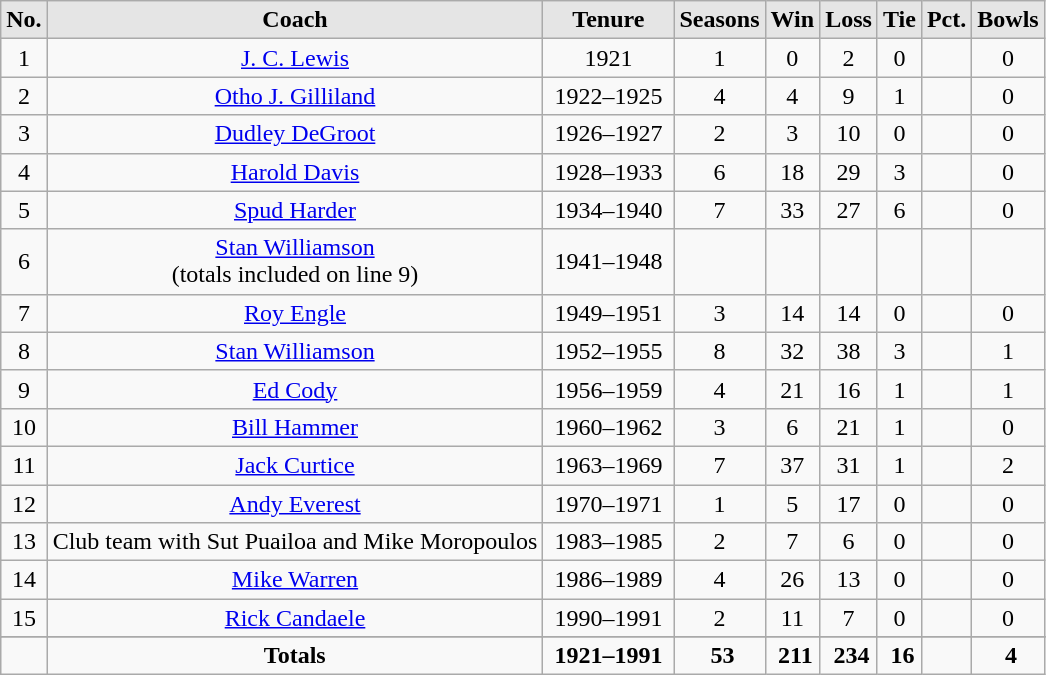<table class="wikitable sortable" style="text-align:center;">
<tr>
<th style="background:#e5e5e5;">No.</th>
<th style="background:#e5e5e5;">Coach</th>
<th style="background:#e5e5e5;">Tenure</th>
<th style="background:#e5e5e5;">Seasons</th>
<th style="background:#e5e5e5;">Win</th>
<th style="background:#e5e5e5;">Loss</th>
<th style="background:#e5e5e5;">Tie</th>
<th style="background:#e5e5e5;">Pct.</th>
<th style="background:#e5e5e5;">Bowls</th>
</tr>
<tr>
<td>1</td>
<td><a href='#'>J. C. Lewis</a></td>
<td>1921</td>
<td>1</td>
<td>0</td>
<td>2</td>
<td>0</td>
<td></td>
<td>0</td>
</tr>
<tr>
<td>2</td>
<td><a href='#'>Otho J. Gilliland</a></td>
<td>1922–1925</td>
<td>4</td>
<td>4</td>
<td>9</td>
<td>1</td>
<td></td>
<td>0</td>
</tr>
<tr>
<td>3</td>
<td><a href='#'>Dudley DeGroot</a></td>
<td>1926–1927</td>
<td>2</td>
<td>3</td>
<td>10</td>
<td>0</td>
<td></td>
<td>0</td>
</tr>
<tr>
<td>4</td>
<td><a href='#'>Harold Davis</a></td>
<td>1928–1933</td>
<td>6</td>
<td>18</td>
<td>29</td>
<td>3</td>
<td></td>
<td>0</td>
</tr>
<tr>
<td>5</td>
<td><a href='#'>Spud Harder</a></td>
<td>1934–1940</td>
<td>7</td>
<td>33</td>
<td>27</td>
<td>6</td>
<td></td>
<td>0</td>
</tr>
<tr>
<td>6</td>
<td><a href='#'>Stan Williamson</a><br>(totals included on line 9)</td>
<td>1941–1948</td>
<td></td>
<td></td>
<td></td>
<td></td>
<td></td>
<td></td>
</tr>
<tr>
<td>7</td>
<td><a href='#'>Roy Engle</a></td>
<td>1949–1951</td>
<td>3</td>
<td>14</td>
<td>14</td>
<td>0</td>
<td></td>
<td>0</td>
</tr>
<tr>
<td>8</td>
<td><a href='#'>Stan Williamson</a></td>
<td>1952–1955</td>
<td>8</td>
<td>32</td>
<td>38</td>
<td>3</td>
<td></td>
<td>1</td>
</tr>
<tr>
<td>9</td>
<td><a href='#'>Ed Cody</a></td>
<td>1956–1959</td>
<td>4</td>
<td>21</td>
<td>16</td>
<td>1</td>
<td></td>
<td>1</td>
</tr>
<tr>
<td>10</td>
<td><a href='#'>Bill Hammer</a></td>
<td>1960–1962</td>
<td>3</td>
<td>6</td>
<td>21</td>
<td>1</td>
<td></td>
<td>0</td>
</tr>
<tr>
<td>11</td>
<td><a href='#'>Jack Curtice</a></td>
<td>1963–1969</td>
<td>7</td>
<td>37</td>
<td>31</td>
<td>1</td>
<td></td>
<td>2</td>
</tr>
<tr>
<td>12</td>
<td><a href='#'>Andy Everest</a></td>
<td>1970–1971</td>
<td>1</td>
<td>5</td>
<td>17</td>
<td>0</td>
<td></td>
<td>0</td>
</tr>
<tr>
<td>13</td>
<td>Club team with Sut Puailoa and Mike Moropoulos</td>
<td>1983–1985</td>
<td>2</td>
<td>7</td>
<td>6</td>
<td>0</td>
<td></td>
<td>0</td>
</tr>
<tr>
<td>14</td>
<td><a href='#'>Mike Warren</a></td>
<td>1986–1989</td>
<td>4</td>
<td>26</td>
<td>13</td>
<td>0</td>
<td></td>
<td>0</td>
</tr>
<tr>
<td>15</td>
<td><a href='#'>Rick Candaele</a></td>
<td>1990–1991</td>
<td>2</td>
<td>11</td>
<td>7</td>
<td>0</td>
<td></td>
<td>0</td>
</tr>
<tr>
</tr>
<tr style="font-weight:bold">
<td> </td>
<td> Totals </td>
<td> 1921–1991 </td>
<td> 53</td>
<td> 211</td>
<td> 234</td>
<td> 16</td>
<td></td>
<td> 4</td>
</tr>
</table>
